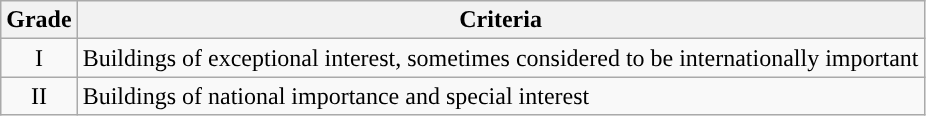<table class="wikitable">
<tr>
<th>Grade</th>
<th>Criteria</th>
</tr>
<tr>
<td align="center" >I</td>
<td>Buildings of exceptional interest, sometimes considered to be internationally important</td>
</tr>
<tr>
<td align="center" >II</td>
<td>Buildings of national importance and special interest</td>
</tr>
</table>
